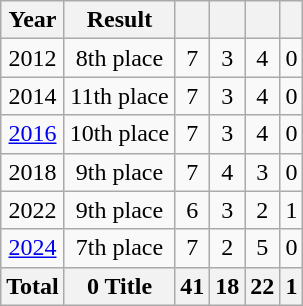<table class="wikitable" style="text-align: center;">
<tr>
<th>Year</th>
<th>Result</th>
<th></th>
<th></th>
<th></th>
<th></th>
</tr>
<tr>
<td> 2012</td>
<td>8th place</td>
<td>7</td>
<td>3</td>
<td>4</td>
<td>0</td>
</tr>
<tr>
<td> 2014</td>
<td>11th place</td>
<td>7</td>
<td>3</td>
<td>4</td>
<td>0</td>
</tr>
<tr>
<td> <a href='#'>2016</a></td>
<td>10th place</td>
<td>7</td>
<td>3</td>
<td>4</td>
<td>0</td>
</tr>
<tr>
<td> 2018</td>
<td>9th place</td>
<td>7</td>
<td>4</td>
<td>3</td>
<td>0</td>
</tr>
<tr>
<td> 2022</td>
<td>9th place</td>
<td>6</td>
<td>3</td>
<td>2</td>
<td>1</td>
</tr>
<tr>
<td> <a href='#'>2024</a></td>
<td>7th place</td>
<td>7</td>
<td>2</td>
<td>5</td>
<td>0</td>
</tr>
<tr>
<th>Total</th>
<th>0 Title</th>
<th>41</th>
<th>18</th>
<th>22</th>
<th>1</th>
</tr>
</table>
